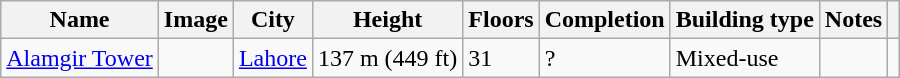<table class="wikitable plainrowheaders sortable" text-align:left;">
<tr>
<th>Name</th>
<th class="unsortable">Image</th>
<th>City</th>
<th>Height</th>
<th>Floors</th>
<th>Completion</th>
<th>Building type</th>
<th>Notes</th>
<th class="unsortable"></th>
</tr>
<tr>
<td><a href='#'>Alamgir Tower</a></td>
<td></td>
<td><a href='#'>Lahore</a></td>
<td>137 m (449 ft)</td>
<td>31</td>
<td>?</td>
<td>Mixed-use</td>
<td></td>
<td></td>
</tr>
</table>
